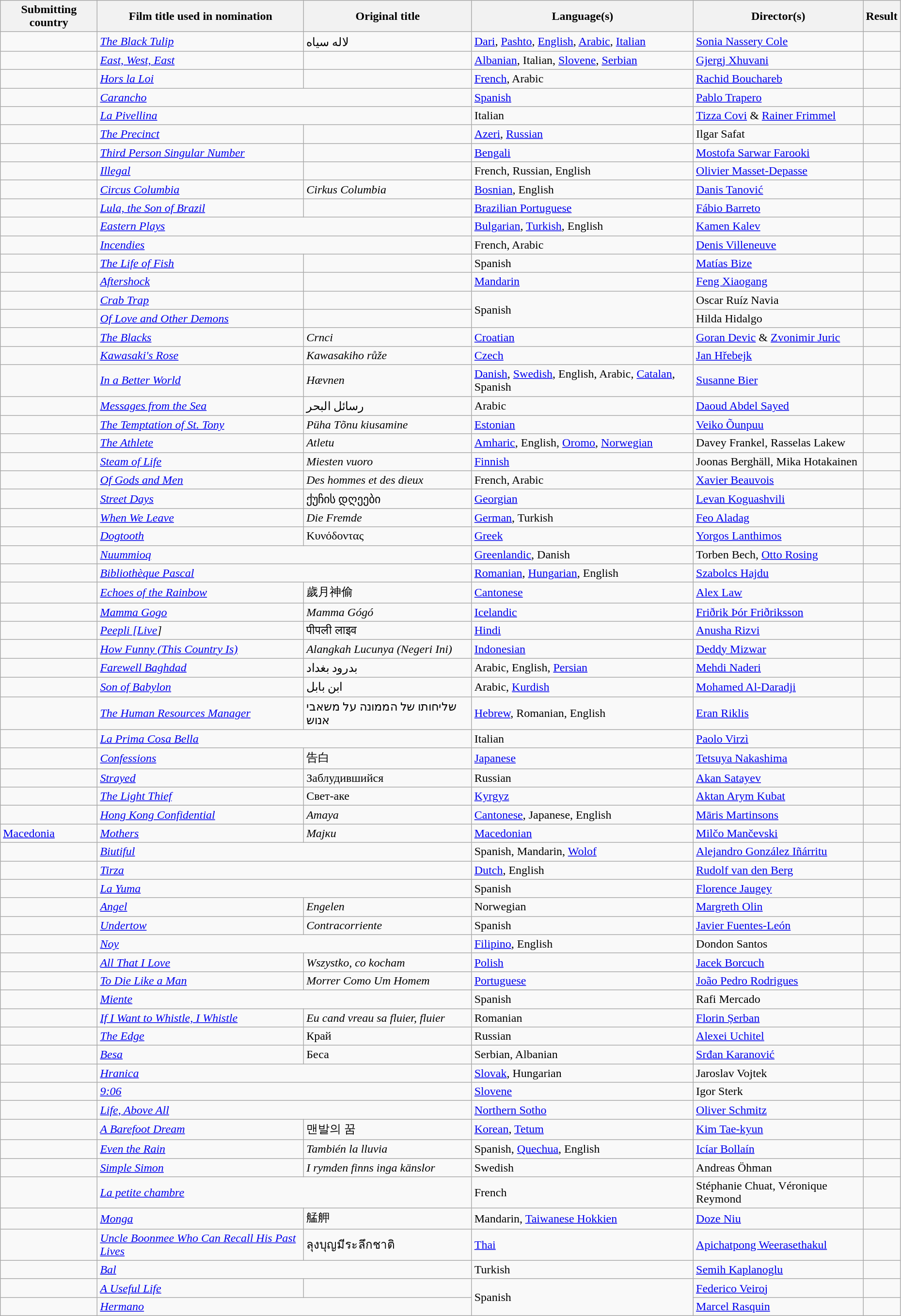<table class="wikitable sortable" width="98%" style="background:#f">
<tr>
<th>Submitting country</th>
<th>Film title used in nomination</th>
<th>Original title</th>
<th>Language(s)</th>
<th>Director(s)</th>
<th>Result</th>
</tr>
<tr>
<td></td>
<td scope="row"><em><a href='#'>The Black Tulip</a></em></td>
<td>لاله سیاه</td>
<td><a href='#'>Dari</a>, <a href='#'>Pashto</a>, <a href='#'>English</a>, <a href='#'>Arabic</a>, <a href='#'>Italian</a></td>
<td><a href='#'>Sonia Nassery Cole</a></td>
<td></td>
</tr>
<tr>
<td></td>
<td scope="row"><em><a href='#'>East, West, East</a></em></td>
<td><em></em></td>
<td><a href='#'>Albanian</a>, Italian, <a href='#'>Slovene</a>, <a href='#'>Serbian</a></td>
<td><a href='#'>Gjergj Xhuvani</a></td>
<td></td>
</tr>
<tr>
<td></td>
<td scope="row"><em><a href='#'>Hors la Loi</a></em></td>
<td></td>
<td><a href='#'>French</a>, Arabic</td>
<td><a href='#'>Rachid Bouchareb</a></td>
<td></td>
</tr>
<tr>
<td></td>
<td colspan="2" scope="row"><em><a href='#'>Carancho</a></em></td>
<td><a href='#'>Spanish</a></td>
<td><a href='#'>Pablo Trapero</a></td>
<td></td>
</tr>
<tr>
<td></td>
<td colspan="2" scope="row"><em><a href='#'>La Pivellina</a></em></td>
<td>Italian</td>
<td><a href='#'>Tizza Covi</a> & <a href='#'>Rainer Frimmel</a></td>
<td></td>
</tr>
<tr>
<td></td>
<td scope="row"><em><a href='#'>The Precinct</a></em></td>
<td><em></em></td>
<td><a href='#'>Azeri</a>, <a href='#'>Russian</a></td>
<td>Ilgar Safat</td>
<td></td>
</tr>
<tr>
<td></td>
<td scope="row"><em><a href='#'>Third Person Singular Number</a></em></td>
<td></td>
<td><a href='#'>Bengali</a></td>
<td><a href='#'>Mostofa Sarwar Farooki</a></td>
<td></td>
</tr>
<tr>
<td></td>
<td scope="row"><em><a href='#'>Illegal</a></em></td>
<td><em></em></td>
<td>French, Russian, English</td>
<td><a href='#'>Olivier Masset-Depasse</a></td>
<td></td>
</tr>
<tr>
<td></td>
<td scope="row"><em><a href='#'>Circus Columbia</a></em></td>
<td><em>Cirkus Columbia</em></td>
<td><a href='#'>Bosnian</a>, English</td>
<td><a href='#'>Danis Tanović</a></td>
<td></td>
</tr>
<tr>
<td></td>
<td scope="row"><em><a href='#'>Lula, the Son of Brazil</a></em></td>
<td><em></em></td>
<td><a href='#'>Brazilian Portuguese</a></td>
<td><a href='#'>Fábio Barreto</a></td>
<td></td>
</tr>
<tr>
<td></td>
<td colspan="2" scope="row"><em><a href='#'>Eastern Plays</a></em></td>
<td><a href='#'>Bulgarian</a>, <a href='#'>Turkish</a>, English</td>
<td><a href='#'>Kamen Kalev</a></td>
<td></td>
</tr>
<tr>
<td></td>
<td colspan="2" scope="row"><em><a href='#'>Incendies</a></em></td>
<td>French, Arabic</td>
<td><a href='#'>Denis Villeneuve</a></td>
<td></td>
</tr>
<tr>
<td></td>
<td scope="row"><em><a href='#'>The Life of Fish</a></em></td>
<td><em></em></td>
<td>Spanish</td>
<td><a href='#'>Matías Bize</a></td>
<td></td>
</tr>
<tr>
<td></td>
<td scope="row"><em><a href='#'>Aftershock</a></em></td>
<td></td>
<td><a href='#'>Mandarin</a></td>
<td><a href='#'>Feng Xiaogang</a></td>
<td></td>
</tr>
<tr>
<td></td>
<td scope="row"><em><a href='#'>Crab Trap</a></em></td>
<td><em></em></td>
<td rowspan="2">Spanish</td>
<td>Oscar Ruíz Navia</td>
<td></td>
</tr>
<tr>
<td></td>
<td scope="row"><em><a href='#'>Of Love and Other Demons</a></em></td>
<td><em></em></td>
<td>Hilda Hidalgo</td>
<td></td>
</tr>
<tr>
<td></td>
<td scope="row"><em><a href='#'>The Blacks</a></em></td>
<td><em>Crnci</em></td>
<td><a href='#'>Croatian</a></td>
<td><a href='#'>Goran Devic</a> & <a href='#'>Zvonimir Juric</a></td>
<td></td>
</tr>
<tr>
<td></td>
<td scope="row"><em><a href='#'>Kawasaki's Rose</a></em></td>
<td><em>Kawasakiho růže</em></td>
<td><a href='#'>Czech</a></td>
<td><a href='#'>Jan Hřebejk</a></td>
<td></td>
</tr>
<tr>
<td></td>
<td scope="row"><em><a href='#'>In a Better World</a></em></td>
<td><em>Hævnen</em></td>
<td><a href='#'>Danish</a>, <a href='#'>Swedish</a>, English, Arabic, <a href='#'>Catalan</a>, Spanish</td>
<td><a href='#'>Susanne Bier</a></td>
<td></td>
</tr>
<tr>
<td></td>
<td scope="row"><em><a href='#'>Messages from the Sea</a></em></td>
<td>رسائل البحر</td>
<td>Arabic</td>
<td><a href='#'>Daoud Abdel Sayed</a></td>
<td></td>
</tr>
<tr>
<td></td>
<td scope="row"><em><a href='#'>The Temptation of St. Tony</a></em></td>
<td><em>Püha Tõnu kiusamine</em></td>
<td><a href='#'>Estonian</a></td>
<td><a href='#'>Veiko Õunpuu</a></td>
<td></td>
</tr>
<tr>
<td></td>
<td scope="row"><em><a href='#'>The Athlete</a></em></td>
<td><em>Atletu</em></td>
<td><a href='#'>Amharic</a>, English, <a href='#'>Oromo</a>, <a href='#'>Norwegian</a></td>
<td>Davey Frankel, Rasselas Lakew</td>
<td></td>
</tr>
<tr>
<td></td>
<td scope="row"><em><a href='#'>Steam of Life</a></em></td>
<td><em>Miesten vuoro</em></td>
<td><a href='#'>Finnish</a></td>
<td>Joonas Berghäll, Mika Hotakainen</td>
<td></td>
</tr>
<tr>
<td></td>
<td scope="row"><em><a href='#'>Of Gods and Men</a></em></td>
<td><em>Des hommes et des dieux</em></td>
<td>French, Arabic</td>
<td><a href='#'>Xavier Beauvois</a></td>
<td></td>
</tr>
<tr>
<td></td>
<td scope="row"><em><a href='#'>Street Days</a></em></td>
<td>ქუჩის დღეები</td>
<td><a href='#'>Georgian</a></td>
<td><a href='#'>Levan Koguashvili</a></td>
<td></td>
</tr>
<tr>
<td></td>
<td scope="row"><em><a href='#'>When We Leave</a></em></td>
<td><em>Die Fremde</em></td>
<td><a href='#'>German</a>, Turkish</td>
<td><a href='#'>Feo Aladag</a></td>
<td></td>
</tr>
<tr>
<td></td>
<td scope="row"><em><a href='#'>Dogtooth</a></em></td>
<td>Κυνόδοντας</td>
<td><a href='#'>Greek</a></td>
<td><a href='#'>Yorgos Lanthimos</a></td>
<td></td>
</tr>
<tr>
<td></td>
<td colspan="2" scope="row"><em><a href='#'>Nuummioq</a></em></td>
<td><a href='#'>Greenlandic</a>,  Danish</td>
<td>Torben Bech, <a href='#'>Otto Rosing</a></td>
<td></td>
</tr>
<tr>
<td></td>
<td colspan="2" scope="row"><em><a href='#'>Bibliothèque Pascal</a></em></td>
<td><a href='#'>Romanian</a>, <a href='#'>Hungarian</a>, English</td>
<td><a href='#'>Szabolcs Hajdu</a></td>
<td></td>
</tr>
<tr>
<td></td>
<td scope="row"><em><a href='#'>Echoes of the Rainbow</a></em></td>
<td>歲月神偷</td>
<td><a href='#'>Cantonese</a></td>
<td><a href='#'>Alex Law</a></td>
<td></td>
</tr>
<tr>
<td></td>
<td scope="row"><em><a href='#'>Mamma Gogo</a></em></td>
<td><em>Mamma Gógó</em></td>
<td><a href='#'>Icelandic</a></td>
<td><a href='#'>Friðrik Þór Friðriksson</a></td>
<td></td>
</tr>
<tr>
<td></td>
<td scope="row"><em><a href='#'>Peepli [Live</a>]</em></td>
<td>पीपली लाइव</td>
<td><a href='#'>Hindi</a></td>
<td><a href='#'>Anusha Rizvi</a></td>
<td></td>
</tr>
<tr>
<td></td>
<td scope="row"><em><a href='#'>How Funny (This Country Is)</a></em></td>
<td><em>Alangkah Lucunya (Negeri Ini)</em></td>
<td><a href='#'>Indonesian</a></td>
<td><a href='#'>Deddy Mizwar</a></td>
<td></td>
</tr>
<tr>
<td></td>
<td scope="row"><em><a href='#'>Farewell Baghdad</a></em></td>
<td>بدرود بغداد</td>
<td>Arabic, English, <a href='#'>Persian</a></td>
<td><a href='#'>Mehdi Naderi</a></td>
<td></td>
</tr>
<tr>
<td></td>
<td scope="row"><em><a href='#'>Son of Babylon</a></em></td>
<td>ابن بابل</td>
<td>Arabic, <a href='#'>Kurdish</a></td>
<td><a href='#'>Mohamed Al-Daradji</a></td>
<td></td>
</tr>
<tr>
<td></td>
<td scope="row"><em><a href='#'>The Human Resources Manager</a></em></td>
<td>שליחותו של הממונה על משאבי אנוש</td>
<td><a href='#'>Hebrew</a>, Romanian, English</td>
<td><a href='#'>Eran Riklis</a></td>
<td></td>
</tr>
<tr>
<td></td>
<td colspan="2" scope="row"><em><a href='#'>La Prima Cosa Bella</a></em></td>
<td>Italian</td>
<td><a href='#'>Paolo Virzì</a></td>
<td></td>
</tr>
<tr>
<td></td>
<td scope="row"><em><a href='#'>Confessions</a></em></td>
<td>告白</td>
<td><a href='#'>Japanese</a></td>
<td><a href='#'>Tetsuya Nakashima</a></td>
<td></td>
</tr>
<tr>
<td></td>
<td scope="row"><em><a href='#'>Strayed</a></em></td>
<td>Заблудившийся</td>
<td>Russian</td>
<td><a href='#'>Akan Satayev</a></td>
<td></td>
</tr>
<tr>
<td></td>
<td scope="row"><em><a href='#'>The Light Thief</a></em></td>
<td>Свет-аке</td>
<td><a href='#'>Kyrgyz</a></td>
<td><a href='#'>Aktan Arym Kubat</a></td>
<td></td>
</tr>
<tr>
<td></td>
<td scope="row"><em><a href='#'>Hong Kong Confidential</a></em></td>
<td><em>Amaya</em></td>
<td><a href='#'>Cantonese</a>, Japanese, English</td>
<td><a href='#'>Māris Martinsons</a></td>
<td></td>
</tr>
<tr>
<td> <a href='#'>Macedonia</a></td>
<td scope="row"><em><a href='#'>Mothers</a></em></td>
<td><em>Мајки</em></td>
<td><a href='#'>Macedonian</a></td>
<td><a href='#'>Milčo Mančevski</a></td>
<td></td>
</tr>
<tr>
<td></td>
<td colspan="2" scope="row"><em><a href='#'>Biutiful</a></em></td>
<td>Spanish, Mandarin, <a href='#'>Wolof</a></td>
<td><a href='#'>Alejandro González Iñárritu</a></td>
<td></td>
</tr>
<tr>
<td></td>
<td colspan="2" scope="row"><em><a href='#'>Tirza</a></em></td>
<td><a href='#'>Dutch</a>, English</td>
<td><a href='#'>Rudolf van den Berg</a></td>
<td></td>
</tr>
<tr>
<td></td>
<td colspan="2" scope="row"><em><a href='#'>La Yuma</a></em></td>
<td>Spanish</td>
<td><a href='#'>Florence Jaugey</a></td>
<td></td>
</tr>
<tr>
<td></td>
<td scope="row"><em><a href='#'>Angel</a></em></td>
<td><em>Engelen</em></td>
<td>Norwegian</td>
<td><a href='#'>Margreth Olin</a></td>
<td></td>
</tr>
<tr>
<td></td>
<td scope="row"><em><a href='#'>Undertow</a></em></td>
<td><em>Contracorriente</em></td>
<td>Spanish</td>
<td><a href='#'>Javier Fuentes-León</a></td>
<td></td>
</tr>
<tr>
<td></td>
<td colspan="2" scope="row"><em><a href='#'>Noy</a></em></td>
<td><a href='#'>Filipino</a>, English</td>
<td>Dondon Santos</td>
<td></td>
</tr>
<tr>
<td></td>
<td scope="row"><em><a href='#'>All That I Love</a></em></td>
<td><em>Wszystko, co kocham</em></td>
<td><a href='#'>Polish</a></td>
<td><a href='#'>Jacek Borcuch</a></td>
<td></td>
</tr>
<tr>
<td></td>
<td scope="row"><em><a href='#'>To Die Like a Man</a></em></td>
<td><em>Morrer Como Um Homem</em></td>
<td><a href='#'>Portuguese</a></td>
<td><a href='#'>João Pedro Rodrigues</a></td>
<td></td>
</tr>
<tr>
<td></td>
<td colspan="2" scope="row"><em><a href='#'>Miente</a></em></td>
<td>Spanish</td>
<td>Rafi Mercado</td>
<td></td>
</tr>
<tr>
<td></td>
<td scope="row"><em><a href='#'>If I Want to Whistle, I Whistle</a></em></td>
<td><em>Eu cand vreau sa fluier, fluier</em></td>
<td>Romanian</td>
<td><a href='#'>Florin Șerban</a></td>
<td></td>
</tr>
<tr>
<td></td>
<td scope="row"><em><a href='#'>The Edge</a></em></td>
<td>Край</td>
<td>Russian</td>
<td><a href='#'>Alexei Uchitel</a></td>
<td></td>
</tr>
<tr>
<td></td>
<td scope="row"><em><a href='#'>Besa</a></em></td>
<td>Беса</td>
<td>Serbian, Albanian</td>
<td><a href='#'>Srđan Karanović</a></td>
<td></td>
</tr>
<tr>
<td></td>
<td colspan="2" scope="row"><em><a href='#'>Hranica</a></em></td>
<td><a href='#'>Slovak</a>, Hungarian</td>
<td>Jaroslav Vojtek</td>
<td></td>
</tr>
<tr>
<td></td>
<td colspan="2" scope="row"><em><a href='#'>9:06</a></em></td>
<td><a href='#'>Slovene</a></td>
<td>Igor Sterk</td>
<td></td>
</tr>
<tr>
<td></td>
<td colspan="2" scope="row"><em><a href='#'>Life, Above All</a></em></td>
<td><a href='#'>Northern Sotho</a></td>
<td><a href='#'>Oliver Schmitz</a></td>
<td></td>
</tr>
<tr>
<td></td>
<td scope="row"><em><a href='#'>A Barefoot Dream</a></em></td>
<td>맨발의 꿈</td>
<td><a href='#'>Korean</a>, <a href='#'>Tetum</a></td>
<td><a href='#'>Kim Tae-kyun</a></td>
<td></td>
</tr>
<tr>
<td></td>
<td scope="row"><em><a href='#'>Even the Rain</a></em></td>
<td><em>También la lluvia</em></td>
<td>Spanish, <a href='#'>Quechua</a>, English</td>
<td><a href='#'>Icíar Bollaín</a></td>
<td></td>
</tr>
<tr>
<td></td>
<td scope="row"><em><a href='#'>Simple Simon</a></em></td>
<td><em>I rymden finns inga känslor</em></td>
<td>Swedish</td>
<td>Andreas Öhman</td>
<td></td>
</tr>
<tr>
<td></td>
<td colspan="2" scope="row"><em><a href='#'>La petite chambre</a></em></td>
<td>French</td>
<td>Stéphanie Chuat, Véronique Reymond</td>
<td></td>
</tr>
<tr>
<td></td>
<td scope="row"><em><a href='#'>Monga</a></em></td>
<td>艋舺</td>
<td>Mandarin, <a href='#'>Taiwanese Hokkien</a></td>
<td><a href='#'>Doze Niu</a></td>
<td></td>
</tr>
<tr>
<td></td>
<td scope="row"><em><a href='#'>Uncle Boonmee Who Can Recall His Past Lives</a></em></td>
<td>ลุงบุญมีระลึกชาติ</td>
<td><a href='#'>Thai</a></td>
<td><a href='#'>Apichatpong Weerasethakul</a></td>
<td></td>
</tr>
<tr>
<td></td>
<td colspan="2" scope="row"><em><a href='#'>Bal</a></em></td>
<td>Turkish</td>
<td><a href='#'>Semih Kaplanoglu</a></td>
<td></td>
</tr>
<tr>
<td></td>
<td scope="row"><em><a href='#'>A Useful Life</a></em></td>
<td><em></em></td>
<td rowspan="2">Spanish</td>
<td><a href='#'>Federico Veiroj</a></td>
<td></td>
</tr>
<tr>
<td></td>
<td colspan="2" scope="row"><em><a href='#'>Hermano</a></em></td>
<td><a href='#'>Marcel Rasquin</a></td>
<td></td>
</tr>
</table>
